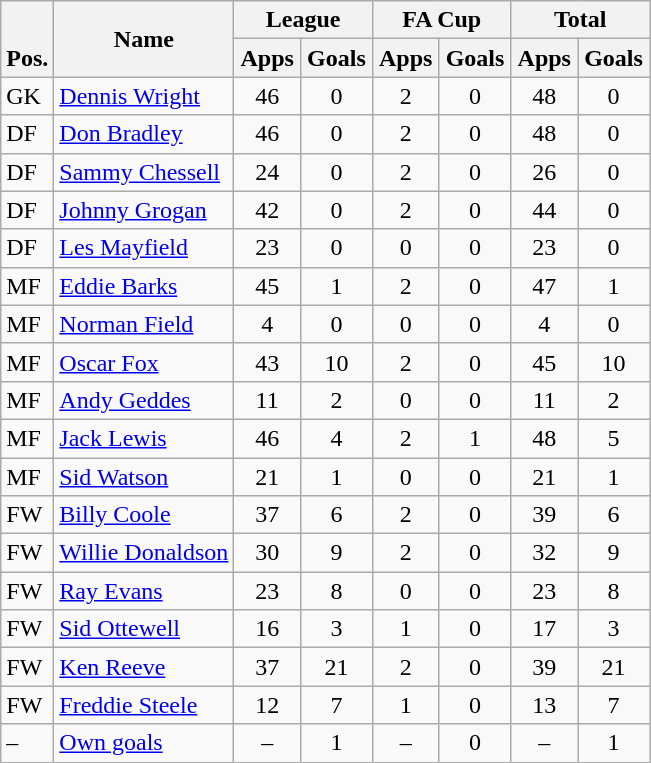<table class="wikitable" style="text-align:center">
<tr>
<th rowspan="2" valign="bottom">Pos.</th>
<th rowspan="2">Name</th>
<th colspan="2" width="85">League</th>
<th colspan="2" width="85">FA Cup</th>
<th colspan="2" width="85">Total</th>
</tr>
<tr>
<th>Apps</th>
<th>Goals</th>
<th>Apps</th>
<th>Goals</th>
<th>Apps</th>
<th>Goals</th>
</tr>
<tr>
<td align="left">GK</td>
<td align="left"> <a href='#'>Dennis Wright</a></td>
<td>46</td>
<td>0</td>
<td>2</td>
<td>0</td>
<td>48</td>
<td>0</td>
</tr>
<tr>
<td align="left">DF</td>
<td align="left"> <a href='#'>Don Bradley</a></td>
<td>46</td>
<td>0</td>
<td>2</td>
<td>0</td>
<td>48</td>
<td>0</td>
</tr>
<tr>
<td align="left">DF</td>
<td align="left"> <a href='#'>Sammy Chessell</a></td>
<td>24</td>
<td>0</td>
<td>2</td>
<td>0</td>
<td>26</td>
<td>0</td>
</tr>
<tr>
<td align="left">DF</td>
<td align="left"> <a href='#'>Johnny Grogan</a></td>
<td>42</td>
<td>0</td>
<td>2</td>
<td>0</td>
<td>44</td>
<td>0</td>
</tr>
<tr>
<td align="left">DF</td>
<td align="left"> <a href='#'>Les Mayfield</a></td>
<td>23</td>
<td>0</td>
<td>0</td>
<td>0</td>
<td>23</td>
<td>0</td>
</tr>
<tr>
<td align="left">MF</td>
<td align="left"> <a href='#'>Eddie Barks</a></td>
<td>45</td>
<td>1</td>
<td>2</td>
<td>0</td>
<td>47</td>
<td>1</td>
</tr>
<tr>
<td align="left">MF</td>
<td align="left"> <a href='#'>Norman Field</a></td>
<td>4</td>
<td>0</td>
<td>0</td>
<td>0</td>
<td>4</td>
<td>0</td>
</tr>
<tr>
<td align="left">MF</td>
<td align="left"> <a href='#'>Oscar Fox</a></td>
<td>43</td>
<td>10</td>
<td>2</td>
<td>0</td>
<td>45</td>
<td>10</td>
</tr>
<tr>
<td align="left">MF</td>
<td align="left"> <a href='#'>Andy Geddes</a></td>
<td>11</td>
<td>2</td>
<td>0</td>
<td>0</td>
<td>11</td>
<td>2</td>
</tr>
<tr>
<td align="left">MF</td>
<td align="left"> <a href='#'>Jack Lewis</a></td>
<td>46</td>
<td>4</td>
<td>2</td>
<td>1</td>
<td>48</td>
<td>5</td>
</tr>
<tr>
<td align="left">MF</td>
<td align="left"> <a href='#'>Sid Watson</a></td>
<td>21</td>
<td>1</td>
<td>0</td>
<td>0</td>
<td>21</td>
<td>1</td>
</tr>
<tr>
<td align="left">FW</td>
<td align="left"> <a href='#'>Billy Coole</a></td>
<td>37</td>
<td>6</td>
<td>2</td>
<td>0</td>
<td>39</td>
<td>6</td>
</tr>
<tr>
<td align="left">FW</td>
<td align="left"> <a href='#'>Willie Donaldson</a></td>
<td>30</td>
<td>9</td>
<td>2</td>
<td>0</td>
<td>32</td>
<td>9</td>
</tr>
<tr>
<td align="left">FW</td>
<td align="left"> <a href='#'>Ray Evans</a></td>
<td>23</td>
<td>8</td>
<td>0</td>
<td>0</td>
<td>23</td>
<td>8</td>
</tr>
<tr>
<td align="left">FW</td>
<td align="left"> <a href='#'>Sid Ottewell</a></td>
<td>16</td>
<td>3</td>
<td>1</td>
<td>0</td>
<td>17</td>
<td>3</td>
</tr>
<tr>
<td align="left">FW</td>
<td align="left"> <a href='#'>Ken Reeve</a></td>
<td>37</td>
<td>21</td>
<td>2</td>
<td>0</td>
<td>39</td>
<td>21</td>
</tr>
<tr>
<td align="left">FW</td>
<td align="left"> <a href='#'>Freddie Steele</a></td>
<td>12</td>
<td>7</td>
<td>1</td>
<td>0</td>
<td>13</td>
<td>7</td>
</tr>
<tr>
<td align="left">–</td>
<td align="left"><a href='#'>Own goals</a></td>
<td>–</td>
<td>1</td>
<td>–</td>
<td>0</td>
<td>–</td>
<td>1</td>
</tr>
</table>
